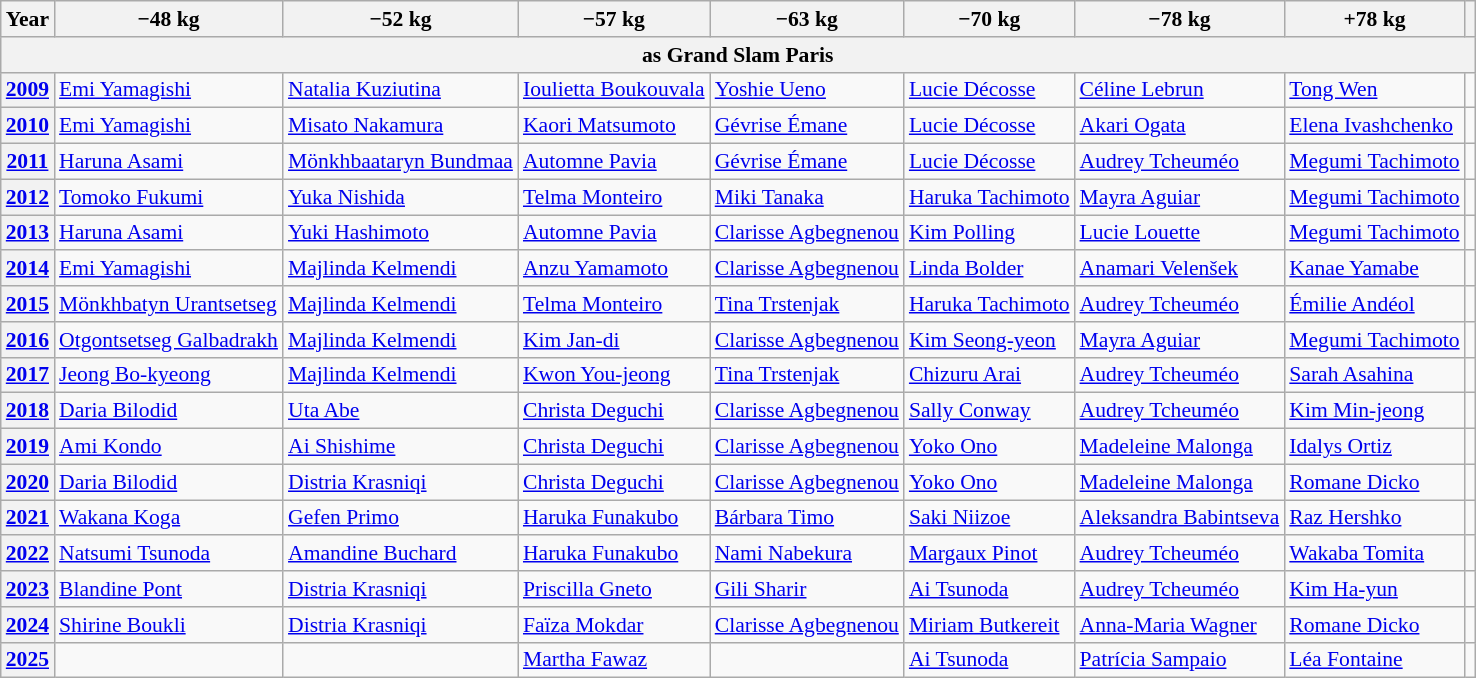<table class=wikitable style="font-size:90%;">
<tr>
<th>Year</th>
<th>−48 kg</th>
<th>−52 kg</th>
<th>−57 kg</th>
<th>−63 kg</th>
<th>−70 kg</th>
<th>−78 kg</th>
<th>+78 kg</th>
<th></th>
</tr>
<tr>
<th colspan=9>as Grand Slam Paris</th>
</tr>
<tr>
<th><a href='#'>2009</a></th>
<td> <a href='#'>Emi Yamagishi</a></td>
<td> <a href='#'>Natalia Kuziutina</a></td>
<td> <a href='#'>Ioulietta Boukouvala</a></td>
<td> <a href='#'>Yoshie Ueno</a></td>
<td> <a href='#'>Lucie Décosse</a></td>
<td> <a href='#'>Céline Lebrun</a></td>
<td> <a href='#'>Tong Wen</a></td>
<td></td>
</tr>
<tr>
<th><a href='#'>2010</a></th>
<td> <a href='#'>Emi Yamagishi</a></td>
<td> <a href='#'>Misato Nakamura</a></td>
<td> <a href='#'>Kaori Matsumoto</a></td>
<td> <a href='#'>Gévrise Émane</a></td>
<td> <a href='#'>Lucie Décosse</a></td>
<td> <a href='#'>Akari Ogata</a></td>
<td> <a href='#'>Elena Ivashchenko</a></td>
<td></td>
</tr>
<tr>
<th><a href='#'>2011</a></th>
<td> <a href='#'>Haruna Asami</a></td>
<td> <a href='#'>Mönkhbaataryn Bundmaa</a></td>
<td> <a href='#'>Automne Pavia</a></td>
<td> <a href='#'>Gévrise Émane</a></td>
<td> <a href='#'>Lucie Décosse</a></td>
<td> <a href='#'>Audrey Tcheuméo</a></td>
<td> <a href='#'>Megumi Tachimoto</a></td>
<td></td>
</tr>
<tr>
<th><a href='#'>2012</a></th>
<td> <a href='#'>Tomoko Fukumi</a></td>
<td> <a href='#'>Yuka Nishida</a></td>
<td> <a href='#'>Telma Monteiro</a></td>
<td> <a href='#'>Miki Tanaka</a></td>
<td> <a href='#'>Haruka Tachimoto</a></td>
<td> <a href='#'>Mayra Aguiar</a></td>
<td> <a href='#'>Megumi Tachimoto</a></td>
<td></td>
</tr>
<tr>
<th><a href='#'>2013</a></th>
<td> <a href='#'>Haruna Asami</a></td>
<td> <a href='#'>Yuki Hashimoto</a></td>
<td> <a href='#'>Automne Pavia</a></td>
<td> <a href='#'>Clarisse Agbegnenou</a></td>
<td> <a href='#'>Kim Polling</a></td>
<td> <a href='#'>Lucie Louette</a></td>
<td> <a href='#'>Megumi Tachimoto</a></td>
<td></td>
</tr>
<tr>
<th><a href='#'>2014</a></th>
<td> <a href='#'>Emi Yamagishi</a></td>
<td> <a href='#'>Majlinda Kelmendi</a></td>
<td> <a href='#'>Anzu Yamamoto</a></td>
<td> <a href='#'>Clarisse Agbegnenou</a></td>
<td> <a href='#'>Linda Bolder</a></td>
<td> <a href='#'>Anamari Velenšek</a></td>
<td> <a href='#'>Kanae Yamabe</a></td>
<td></td>
</tr>
<tr>
<th><a href='#'>2015</a></th>
<td> <a href='#'>Mönkhbatyn Urantsetseg</a></td>
<td> <a href='#'>Majlinda Kelmendi</a></td>
<td> <a href='#'>Telma Monteiro</a></td>
<td> <a href='#'>Tina Trstenjak</a></td>
<td> <a href='#'>Haruka Tachimoto</a></td>
<td> <a href='#'>Audrey Tcheuméo</a></td>
<td> <a href='#'>Émilie Andéol</a></td>
<td></td>
</tr>
<tr>
<th><a href='#'>2016</a></th>
<td> <a href='#'>Otgontsetseg Galbadrakh</a></td>
<td> <a href='#'>Majlinda Kelmendi</a></td>
<td> <a href='#'>Kim Jan-di</a></td>
<td> <a href='#'>Clarisse Agbegnenou</a></td>
<td> <a href='#'>Kim Seong-yeon</a></td>
<td> <a href='#'>Mayra Aguiar</a></td>
<td> <a href='#'>Megumi Tachimoto</a></td>
<td></td>
</tr>
<tr>
<th><a href='#'>2017</a></th>
<td> <a href='#'>Jeong Bo-kyeong</a></td>
<td> <a href='#'>Majlinda Kelmendi</a></td>
<td> <a href='#'>Kwon You-jeong</a></td>
<td> <a href='#'>Tina Trstenjak</a></td>
<td> <a href='#'>Chizuru Arai</a></td>
<td> <a href='#'>Audrey Tcheuméo</a></td>
<td> <a href='#'>Sarah Asahina</a></td>
<td></td>
</tr>
<tr>
<th><a href='#'>2018</a></th>
<td> <a href='#'>Daria Bilodid</a></td>
<td> <a href='#'>Uta Abe</a></td>
<td> <a href='#'>Christa Deguchi</a></td>
<td> <a href='#'>Clarisse Agbegnenou</a></td>
<td> <a href='#'>Sally Conway</a></td>
<td> <a href='#'>Audrey Tcheuméo</a></td>
<td> <a href='#'>Kim Min-jeong</a></td>
<td></td>
</tr>
<tr>
<th><a href='#'>2019</a></th>
<td> <a href='#'>Ami Kondo</a></td>
<td> <a href='#'>Ai Shishime</a></td>
<td> <a href='#'>Christa Deguchi</a></td>
<td> <a href='#'>Clarisse Agbegnenou</a></td>
<td> <a href='#'>Yoko Ono</a></td>
<td> <a href='#'>Madeleine Malonga</a></td>
<td> <a href='#'>Idalys Ortiz</a></td>
<td></td>
</tr>
<tr>
<th><a href='#'>2020</a></th>
<td> <a href='#'>Daria Bilodid</a></td>
<td> <a href='#'>Distria Krasniqi</a></td>
<td> <a href='#'>Christa Deguchi</a></td>
<td> <a href='#'>Clarisse Agbegnenou</a></td>
<td> <a href='#'>Yoko Ono</a></td>
<td> <a href='#'>Madeleine Malonga</a></td>
<td> <a href='#'>Romane Dicko</a></td>
<td></td>
</tr>
<tr>
<th><a href='#'>2021</a></th>
<td> <a href='#'>Wakana Koga</a></td>
<td> <a href='#'>Gefen Primo</a></td>
<td> <a href='#'>Haruka Funakubo</a></td>
<td> <a href='#'>Bárbara Timo</a></td>
<td> <a href='#'>Saki Niizoe</a></td>
<td> <a href='#'>Aleksandra Babintseva</a></td>
<td> <a href='#'>Raz Hershko</a></td>
<td></td>
</tr>
<tr>
<th><a href='#'>2022</a></th>
<td> <a href='#'>Natsumi Tsunoda</a></td>
<td> <a href='#'>Amandine Buchard</a></td>
<td> <a href='#'>Haruka Funakubo</a></td>
<td> <a href='#'>Nami Nabekura</a></td>
<td> <a href='#'>Margaux Pinot</a></td>
<td> <a href='#'>Audrey Tcheuméo</a></td>
<td> <a href='#'>Wakaba Tomita</a></td>
<td></td>
</tr>
<tr>
<th><a href='#'>2023</a></th>
<td> <a href='#'>Blandine Pont</a></td>
<td> <a href='#'>Distria Krasniqi</a></td>
<td> <a href='#'>Priscilla Gneto</a></td>
<td> <a href='#'>Gili Sharir</a></td>
<td> <a href='#'>Ai Tsunoda</a></td>
<td> <a href='#'>Audrey Tcheuméo</a></td>
<td> <a href='#'>Kim Ha-yun</a></td>
<td></td>
</tr>
<tr>
<th><a href='#'>2024</a></th>
<td> <a href='#'>Shirine Boukli</a></td>
<td> <a href='#'>Distria Krasniqi</a></td>
<td> <a href='#'>Faïza Mokdar</a></td>
<td> <a href='#'>Clarisse Agbegnenou</a></td>
<td> <a href='#'>Miriam Butkereit</a></td>
<td> <a href='#'>Anna-Maria Wagner</a></td>
<td> <a href='#'>Romane Dicko</a></td>
<td></td>
</tr>
<tr>
<th><a href='#'>2025</a></th>
<td> </td>
<td> </td>
<td> <a href='#'>Martha Fawaz</a></td>
<td> </td>
<td> <a href='#'>Ai Tsunoda</a></td>
<td> <a href='#'>Patrícia Sampaio</a></td>
<td> <a href='#'>Léa Fontaine</a></td>
<td></td>
</tr>
</table>
